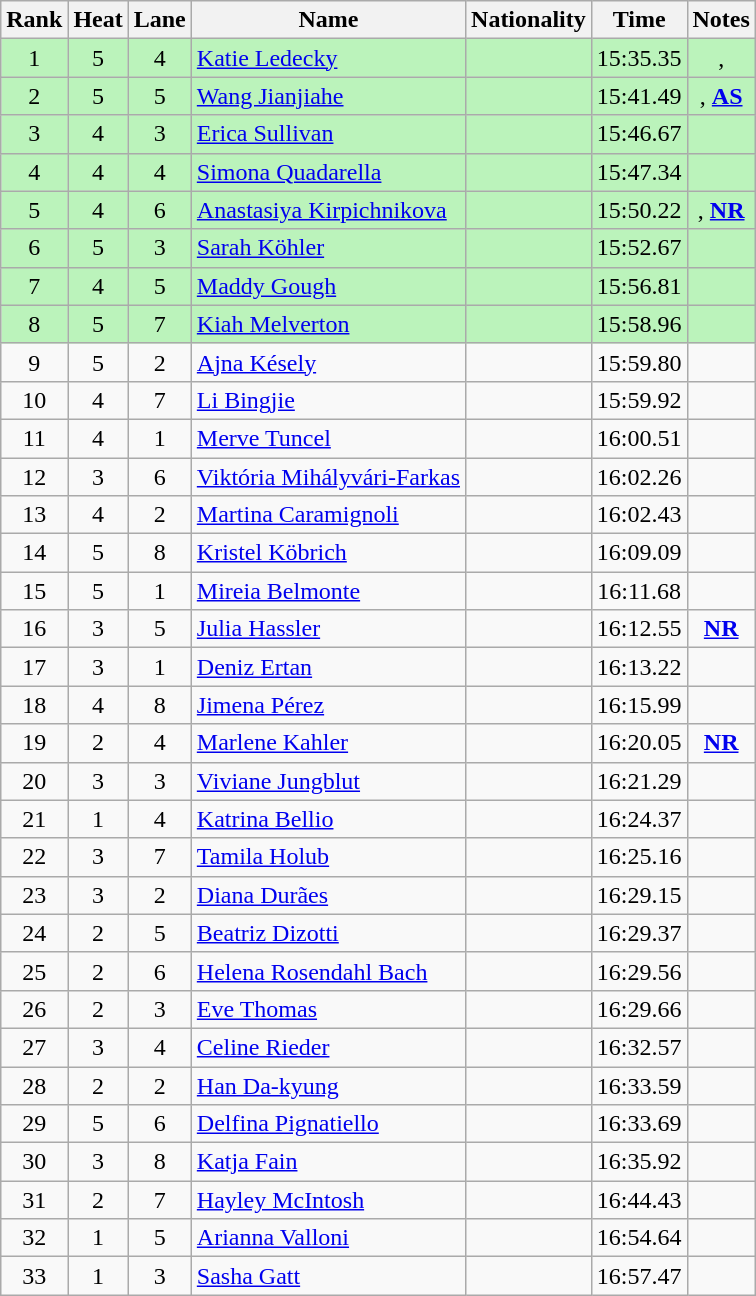<table class="wikitable sortable" style="text-align:center">
<tr>
<th>Rank</th>
<th>Heat</th>
<th>Lane</th>
<th>Name</th>
<th>Nationality</th>
<th>Time</th>
<th>Notes</th>
</tr>
<tr bgcolor=bbf3bb>
<td>1</td>
<td>5</td>
<td>4</td>
<td align=left><a href='#'>Katie Ledecky</a></td>
<td align=left></td>
<td>15:35.35</td>
<td>, </td>
</tr>
<tr bgcolor=bbf3bb>
<td>2</td>
<td>5</td>
<td>5</td>
<td align=left><a href='#'>Wang Jianjiahe</a></td>
<td align=left></td>
<td>15:41.49</td>
<td>, <strong><a href='#'>AS</a></strong></td>
</tr>
<tr bgcolor=bbf3bb>
<td>3</td>
<td>4</td>
<td>3</td>
<td align=left><a href='#'>Erica Sullivan</a></td>
<td align=left></td>
<td>15:46.67</td>
<td></td>
</tr>
<tr bgcolor=bbf3bb>
<td>4</td>
<td>4</td>
<td>4</td>
<td align=left><a href='#'>Simona Quadarella</a></td>
<td align=left></td>
<td>15:47.34</td>
<td></td>
</tr>
<tr bgcolor=bbf3bb>
<td>5</td>
<td>4</td>
<td>6</td>
<td align=left><a href='#'>Anastasiya Kirpichnikova</a></td>
<td align=left></td>
<td>15:50.22</td>
<td>, <strong><a href='#'>NR</a></strong></td>
</tr>
<tr bgcolor=bbf3bb>
<td>6</td>
<td>5</td>
<td>3</td>
<td align=left><a href='#'>Sarah Köhler</a></td>
<td align=left></td>
<td>15:52.67</td>
<td></td>
</tr>
<tr bgcolor=bbf3bb>
<td>7</td>
<td>4</td>
<td>5</td>
<td align=left><a href='#'>Maddy Gough</a></td>
<td align=left></td>
<td>15:56.81</td>
<td></td>
</tr>
<tr bgcolor=bbf3bb>
<td>8</td>
<td>5</td>
<td>7</td>
<td align=left><a href='#'>Kiah Melverton</a></td>
<td align=left></td>
<td>15:58.96</td>
<td></td>
</tr>
<tr>
<td>9</td>
<td>5</td>
<td>2</td>
<td align=left><a href='#'>Ajna Késely</a></td>
<td align=left></td>
<td>15:59.80</td>
<td></td>
</tr>
<tr>
<td>10</td>
<td>4</td>
<td>7</td>
<td align=left><a href='#'>Li Bingjie</a></td>
<td align=left></td>
<td>15:59.92</td>
<td></td>
</tr>
<tr>
<td>11</td>
<td>4</td>
<td>1</td>
<td align=left><a href='#'>Merve Tuncel</a></td>
<td align=left></td>
<td>16:00.51</td>
<td></td>
</tr>
<tr>
<td>12</td>
<td>3</td>
<td>6</td>
<td align=left><a href='#'>Viktória Mihályvári-Farkas</a></td>
<td align=left></td>
<td>16:02.26</td>
<td></td>
</tr>
<tr>
<td>13</td>
<td>4</td>
<td>2</td>
<td align=left><a href='#'>Martina Caramignoli</a></td>
<td align=left></td>
<td>16:02.43</td>
<td></td>
</tr>
<tr>
<td>14</td>
<td>5</td>
<td>8</td>
<td align=left><a href='#'>Kristel Köbrich</a></td>
<td align=left></td>
<td>16:09.09</td>
<td></td>
</tr>
<tr>
<td>15</td>
<td>5</td>
<td>1</td>
<td align=left><a href='#'>Mireia Belmonte</a></td>
<td align=left></td>
<td>16:11.68</td>
<td></td>
</tr>
<tr>
<td>16</td>
<td>3</td>
<td>5</td>
<td align=left><a href='#'>Julia Hassler</a></td>
<td align=left></td>
<td>16:12.55</td>
<td><strong><a href='#'>NR</a></strong></td>
</tr>
<tr>
<td>17</td>
<td>3</td>
<td>1</td>
<td align=left><a href='#'>Deniz Ertan</a></td>
<td align=left></td>
<td>16:13.22</td>
<td></td>
</tr>
<tr>
<td>18</td>
<td>4</td>
<td>8</td>
<td align=left><a href='#'>Jimena Pérez</a></td>
<td align=left></td>
<td>16:15.99</td>
<td></td>
</tr>
<tr>
<td>19</td>
<td>2</td>
<td>4</td>
<td align=left><a href='#'>Marlene Kahler</a></td>
<td align=left></td>
<td>16:20.05</td>
<td><strong><a href='#'>NR</a></strong></td>
</tr>
<tr>
<td>20</td>
<td>3</td>
<td>3</td>
<td align=left><a href='#'>Viviane Jungblut</a></td>
<td align=left></td>
<td>16:21.29</td>
<td></td>
</tr>
<tr>
<td>21</td>
<td>1</td>
<td>4</td>
<td align=left><a href='#'>Katrina Bellio</a></td>
<td align=left></td>
<td>16:24.37</td>
<td></td>
</tr>
<tr>
<td>22</td>
<td>3</td>
<td>7</td>
<td align=left><a href='#'>Tamila Holub</a></td>
<td align=left></td>
<td>16:25.16</td>
<td></td>
</tr>
<tr>
<td>23</td>
<td>3</td>
<td>2</td>
<td align=left><a href='#'>Diana Durães</a></td>
<td align=left></td>
<td>16:29.15</td>
<td></td>
</tr>
<tr>
<td>24</td>
<td>2</td>
<td>5</td>
<td align=left><a href='#'>Beatriz Dizotti</a></td>
<td align=left></td>
<td>16:29.37</td>
<td></td>
</tr>
<tr>
<td>25</td>
<td>2</td>
<td>6</td>
<td align=left><a href='#'>Helena Rosendahl Bach</a></td>
<td align=left></td>
<td>16:29.56</td>
<td></td>
</tr>
<tr>
<td>26</td>
<td>2</td>
<td>3</td>
<td align=left><a href='#'>Eve Thomas</a></td>
<td align=left></td>
<td>16:29.66</td>
<td></td>
</tr>
<tr>
<td>27</td>
<td>3</td>
<td>4</td>
<td align=left><a href='#'>Celine Rieder</a></td>
<td align=left></td>
<td>16:32.57</td>
<td></td>
</tr>
<tr>
<td>28</td>
<td>2</td>
<td>2</td>
<td align=left><a href='#'>Han Da-kyung</a></td>
<td align=left></td>
<td>16:33.59</td>
<td></td>
</tr>
<tr>
<td>29</td>
<td>5</td>
<td>6</td>
<td align=left><a href='#'>Delfina Pignatiello</a></td>
<td align=left></td>
<td>16:33.69</td>
<td></td>
</tr>
<tr>
<td>30</td>
<td>3</td>
<td>8</td>
<td align=left><a href='#'>Katja Fain</a></td>
<td align=left></td>
<td>16:35.92</td>
<td></td>
</tr>
<tr>
<td>31</td>
<td>2</td>
<td>7</td>
<td align=left><a href='#'>Hayley McIntosh</a></td>
<td align=left></td>
<td>16:44.43</td>
<td></td>
</tr>
<tr>
<td>32</td>
<td>1</td>
<td>5</td>
<td align=left><a href='#'>Arianna Valloni</a></td>
<td align=left></td>
<td>16:54.64</td>
<td></td>
</tr>
<tr>
<td>33</td>
<td>1</td>
<td>3</td>
<td align=left><a href='#'>Sasha Gatt</a></td>
<td align=left></td>
<td>16:57.47</td>
<td></td>
</tr>
</table>
